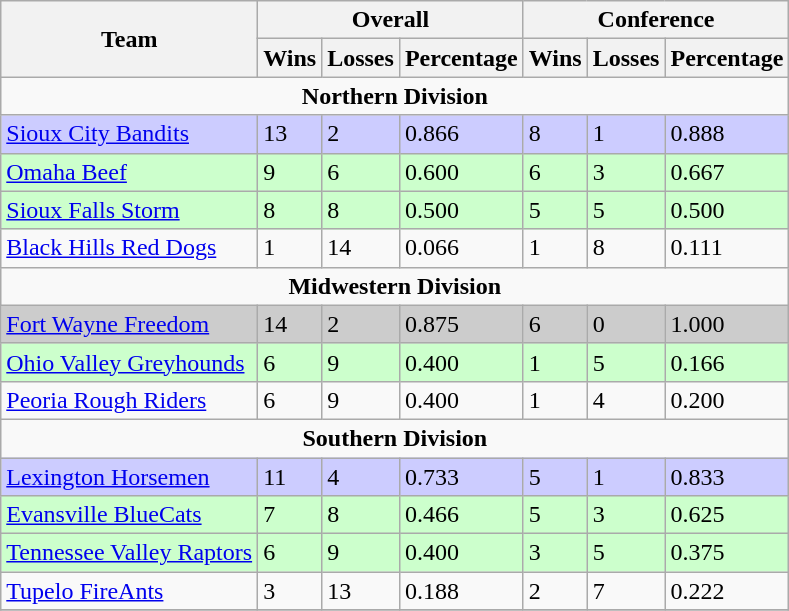<table class="wikitable">
<tr>
<th rowspan="2" align="center">Team</th>
<th colspan="3" align="center">Overall</th>
<th colspan="3" align="center">Conference</th>
</tr>
<tr>
<th>Wins</th>
<th>Losses</th>
<th>Percentage</th>
<th>Wins</th>
<th>Losses</th>
<th>Percentage</th>
</tr>
<tr>
<td colspan="7" align="center"><strong>Northern Division</strong></td>
</tr>
<tr bgcolor=#ccccff>
<td><a href='#'>Sioux City Bandits</a></td>
<td>13</td>
<td>2</td>
<td>0.866</td>
<td>8</td>
<td>1</td>
<td>0.888</td>
</tr>
<tr bgcolor=#ccffcc>
<td><a href='#'>Omaha Beef</a></td>
<td>9</td>
<td>6</td>
<td>0.600</td>
<td>6</td>
<td>3</td>
<td>0.667</td>
</tr>
<tr bgcolor=#ccffcc>
<td><a href='#'>Sioux Falls Storm</a></td>
<td>8</td>
<td>8</td>
<td>0.500</td>
<td>5</td>
<td>5</td>
<td>0.500</td>
</tr>
<tr>
<td><a href='#'>Black Hills Red Dogs</a></td>
<td>1</td>
<td>14</td>
<td>0.066</td>
<td>1</td>
<td>8</td>
<td>0.111</td>
</tr>
<tr>
<td colspan="7" align="center"><strong>Midwestern Division</strong></td>
</tr>
<tr bgcolor=#cccccc>
<td><a href='#'>Fort Wayne Freedom</a></td>
<td>14</td>
<td>2</td>
<td>0.875</td>
<td>6</td>
<td>0</td>
<td>1.000</td>
</tr>
<tr bgcolor=#ccffcc>
<td><a href='#'>Ohio Valley Greyhounds</a></td>
<td>6</td>
<td>9</td>
<td>0.400</td>
<td>1</td>
<td>5</td>
<td>0.166</td>
</tr>
<tr>
<td><a href='#'>Peoria Rough Riders</a></td>
<td>6</td>
<td>9</td>
<td>0.400</td>
<td>1</td>
<td>4</td>
<td>0.200</td>
</tr>
<tr>
<td colspan="7" align="center"><strong>Southern Division</strong></td>
</tr>
<tr bgcolor=#ccccff>
<td><a href='#'>Lexington Horsemen</a></td>
<td>11</td>
<td>4</td>
<td>0.733</td>
<td>5</td>
<td>1</td>
<td>0.833</td>
</tr>
<tr bgcolor=#ccffcc>
<td><a href='#'>Evansville BlueCats</a></td>
<td>7</td>
<td>8</td>
<td>0.466</td>
<td>5</td>
<td>3</td>
<td>0.625</td>
</tr>
<tr bgcolor=#ccffcc>
<td><a href='#'>Tennessee Valley Raptors</a></td>
<td>6</td>
<td>9</td>
<td>0.400</td>
<td>3</td>
<td>5</td>
<td>0.375</td>
</tr>
<tr>
<td><a href='#'>Tupelo FireAnts</a></td>
<td>3</td>
<td>13</td>
<td>0.188</td>
<td>2</td>
<td>7</td>
<td>0.222</td>
</tr>
<tr>
</tr>
</table>
